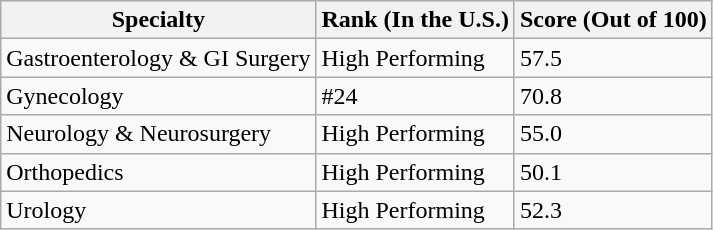<table class="wikitable">
<tr>
<th>Specialty</th>
<th>Rank (In the U.S.)</th>
<th>Score (Out of 100)</th>
</tr>
<tr>
<td>Gastroenterology & GI Surgery</td>
<td>High Performing</td>
<td>57.5</td>
</tr>
<tr>
<td>Gynecology</td>
<td>#24</td>
<td>70.8</td>
</tr>
<tr>
<td>Neurology & Neurosurgery</td>
<td>High Performing</td>
<td>55.0</td>
</tr>
<tr>
<td>Orthopedics</td>
<td>High Performing</td>
<td>50.1</td>
</tr>
<tr>
<td>Urology</td>
<td>High Performing</td>
<td>52.3</td>
</tr>
</table>
